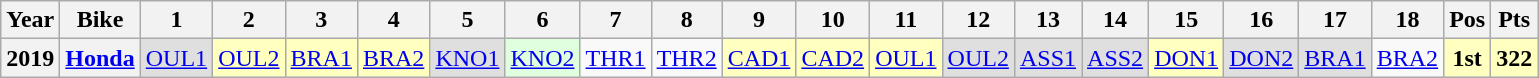<table class="wikitable" style="text-align:center;">
<tr>
<th>Year</th>
<th>Bike</th>
<th>1</th>
<th>2</th>
<th>3</th>
<th>4</th>
<th>5</th>
<th>6</th>
<th>7</th>
<th>8</th>
<th>9</th>
<th>10</th>
<th>11</th>
<th>12</th>
<th>13</th>
<th>14</th>
<th>15</th>
<th>16</th>
<th>17</th>
<th>18</th>
<th>Pos</th>
<th>Pts</th>
</tr>
<tr>
<th>2019</th>
<th><a href='#'>Honda</a></th>
<td style="background:#DFDFDF;"><a href='#'>OUL1</a><br></td>
<td style="background:#FFFFBF;"><a href='#'>OUL2</a><br></td>
<td style="background:#FFFFBF;"><a href='#'>BRA1</a><br></td>
<td style="background:#FFFFBF;"><a href='#'>BRA2</a><br></td>
<td style="background:#DFDFDF;"><a href='#'>KNO1</a><br></td>
<td style="background:#DFFFDF;"><a href='#'>KNO2</a><br></td>
<td><a href='#'>THR1</a></td>
<td><a href='#'>THR2</a></td>
<td style="background:#FFFFBF;"><a href='#'>CAD1</a><br></td>
<td style="background:#FFFFBF;"><a href='#'>CAD2</a><br></td>
<td style="background:#FFFFBF;"><a href='#'>OUL1</a><br></td>
<td style="background:#DFDFDF;"><a href='#'>OUL2</a><br></td>
<td style="background:#DFDFDF;"><a href='#'>ASS1</a><br></td>
<td style="background:#DFDFDF;"><a href='#'>ASS2</a><br></td>
<td style="background:#FFFFBF;"><a href='#'>DON1</a><br></td>
<td style="background:#DFDFDF;"><a href='#'>DON2</a><br></td>
<td style="background:#DFDFDF;"><a href='#'>BRA1</a><br></td>
<td><a href='#'>BRA2</a></td>
<th style="background:#FFFFBF;">1st</th>
<th style="background:#FFFFBF;">322</th>
</tr>
</table>
